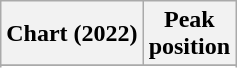<table class="wikitable sortable plainrowheaders" style="text-align:center">
<tr>
<th scope="col">Chart (2022)</th>
<th scope="col">Peak<br>position</th>
</tr>
<tr>
</tr>
<tr>
</tr>
<tr>
</tr>
<tr>
</tr>
</table>
